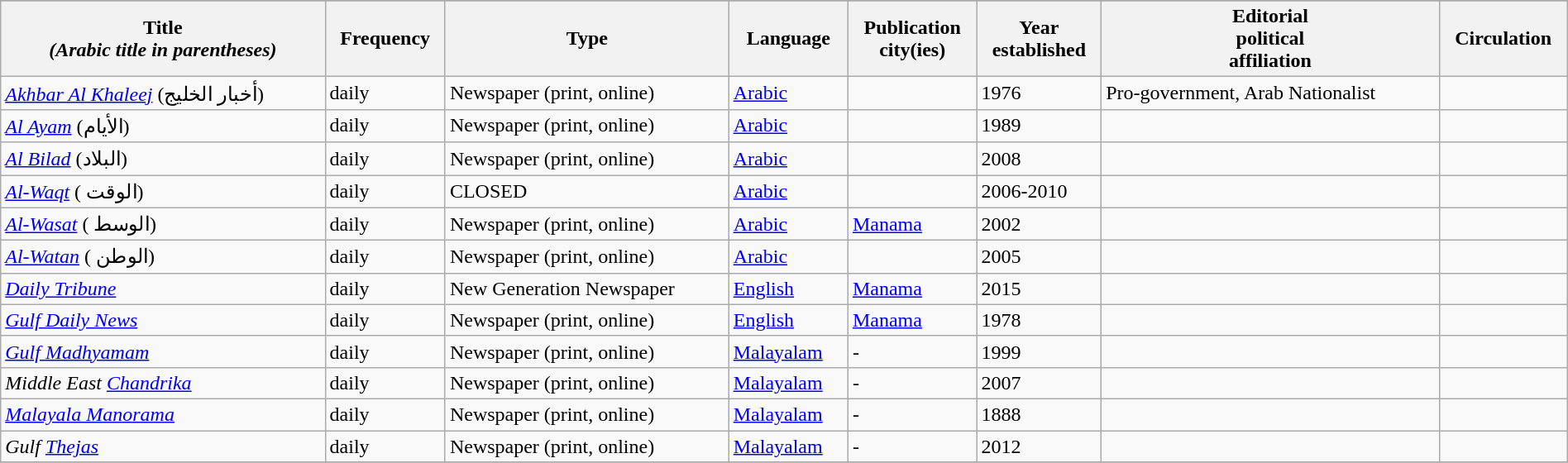<table class="wikitable sortable" width="100%">
<tr valign="top">
</tr>
<tr>
<th>Title<br><em>(Arabic title in parentheses)</em><br></th>
<th>Frequency<br></th>
<th>Type<br></th>
<th>Language<br></th>
<th>Publication<br> city(ies)<br></th>
<th>Year<br>established<br></th>
<th>Editorial<br> political<br> affiliation<br></th>
<th>Circulation<br></th>
</tr>
<tr>
<td><em><a href='#'>Akhbar Al Khaleej</a></em> (أخبار الخليج)</td>
<td>daily</td>
<td>Newspaper (print, online)</td>
<td><a href='#'>Arabic</a></td>
<td></td>
<td>1976</td>
<td>Pro-government, Arab Nationalist</td>
<td></td>
</tr>
<tr>
<td><em><a href='#'>Al Ayam</a></em> (الأيام)</td>
<td>daily</td>
<td>Newspaper (print, online)</td>
<td><a href='#'>Arabic</a></td>
<td></td>
<td>1989</td>
<td></td>
<td></td>
</tr>
<tr>
<td><em><a href='#'>Al Bilad</a></em> (البلاد)</td>
<td>daily</td>
<td>Newspaper (print, online)</td>
<td><a href='#'>Arabic</a></td>
<td></td>
<td>2008</td>
<td></td>
<td></td>
</tr>
<tr>
<td><em><a href='#'>Al-Waqt</a></em> ( الوقت)</td>
<td>daily</td>
<td>CLOSED</td>
<td><a href='#'>Arabic</a></td>
<td></td>
<td>2006-2010</td>
<td></td>
<td></td>
</tr>
<tr>
<td><em><a href='#'>Al-Wasat</a></em> ( الوسط)</td>
<td>daily</td>
<td>Newspaper (print, online)</td>
<td><a href='#'>Arabic</a></td>
<td><a href='#'>Manama</a></td>
<td>2002</td>
<td></td>
<td></td>
</tr>
<tr>
<td><em><a href='#'>Al-Watan</a></em>  ( الوطن)</td>
<td>daily</td>
<td>Newspaper (print, online)</td>
<td><a href='#'>Arabic</a></td>
<td></td>
<td>2005</td>
<td></td>
<td></td>
</tr>
<tr>
<td><em><a href='#'>Daily Tribune</a></em></td>
<td>daily</td>
<td>New Generation Newspaper</td>
<td><a href='#'>English</a></td>
<td><a href='#'>Manama</a></td>
<td>2015</td>
<td></td>
<td></td>
</tr>
<tr>
<td><em><a href='#'>Gulf Daily News</a></em></td>
<td>daily</td>
<td>Newspaper (print, online)</td>
<td><a href='#'>English</a></td>
<td><a href='#'>Manama</a></td>
<td>1978</td>
<td></td>
<td></td>
</tr>
<tr>
<td><em><a href='#'>Gulf Madhyamam</a></em></td>
<td>daily</td>
<td>Newspaper (print, online)</td>
<td><a href='#'>Malayalam</a></td>
<td>-</td>
<td>1999</td>
<td></td>
<td></td>
</tr>
<tr>
<td><em>Middle East <a href='#'>Chandrika</a></em></td>
<td>daily</td>
<td>Newspaper (print, online)</td>
<td><a href='#'>Malayalam</a></td>
<td>-</td>
<td>2007</td>
<td></td>
<td></td>
</tr>
<tr>
<td><em><a href='#'>Malayala Manorama</a></em></td>
<td>daily</td>
<td>Newspaper (print, online)</td>
<td><a href='#'>Malayalam</a></td>
<td>-</td>
<td>1888</td>
<td></td>
<td></td>
</tr>
<tr>
<td><em>Gulf <a href='#'>Thejas</a></em></td>
<td>daily</td>
<td>Newspaper (print, online)</td>
<td><a href='#'>Malayalam</a></td>
<td>-</td>
<td>2012</td>
<td></td>
<td></td>
</tr>
<tr>
</tr>
</table>
